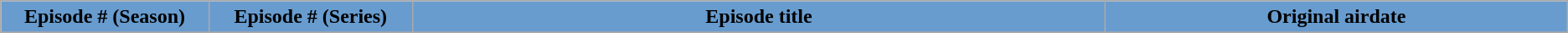<table class="wikitable plainrowheaders">
<tr>
<th style="background-color: #689CCF" width=3%>Episode # (Season)</th>
<th style="background-color: #689CCF" width=3%>Episode # (Series)</th>
<th style="background-color: #689CCF" width=12%>Episode title</th>
<th style="background-color: #689CCF" width=8%>Original airdate</th>
</tr>
<tr style="background-color: #FFFFFF" |>
</tr>
</table>
